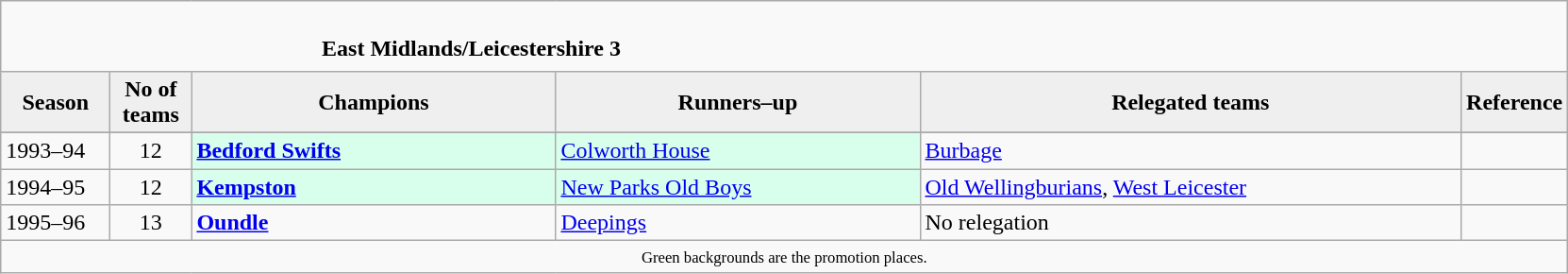<table class="wikitable" style="text-align: left;">
<tr>
<td colspan="11" cellpadding="0" cellspacing="0"><br><table border="0" style="width:100%;" cellpadding="0" cellspacing="0">
<tr>
<td style="width:20%; border:0;"></td>
<td style="border:0;"><strong>East Midlands/Leicestershire 3</strong></td>
<td style="width:20%; border:0;"></td>
</tr>
</table>
</td>
</tr>
<tr>
<th style="background:#efefef; width:70px;">Season</th>
<th style="background:#efefef; width:50px;">No of teams</th>
<th style="background:#efefef; width:250px;">Champions</th>
<th style="background:#efefef; width:250px;">Runners–up</th>
<th style="background:#efefef; width:375px;">Relegated teams</th>
<th style="background:#efefef; width:50px;">Reference</th>
</tr>
<tr align=left>
</tr>
<tr>
<td>1993–94</td>
<td style="text-align: center;">12</td>
<td style="background:#d8ffeb;"><strong><a href='#'>Bedford Swifts</a></strong></td>
<td style="background:#d8ffeb;"><a href='#'>Colworth House</a></td>
<td><a href='#'>Burbage</a></td>
<td></td>
</tr>
<tr>
<td>1994–95</td>
<td style="text-align: center;">12</td>
<td style="background:#d8ffeb;"><strong><a href='#'>Kempston</a></strong></td>
<td style="background:#d8ffeb;"><a href='#'>New Parks Old Boys</a></td>
<td><a href='#'>Old Wellingburians</a>, <a href='#'>West Leicester</a></td>
<td></td>
</tr>
<tr>
<td>1995–96</td>
<td style="text-align: center;">13</td>
<td><strong><a href='#'>Oundle</a></strong></td>
<td><a href='#'>Deepings</a></td>
<td>No relegation</td>
<td></td>
</tr>
<tr>
<td colspan="15"  style="border:0; font-size:smaller; text-align:center;"><small><span>Green backgrounds</span> are the promotion places.</small></td>
</tr>
</table>
